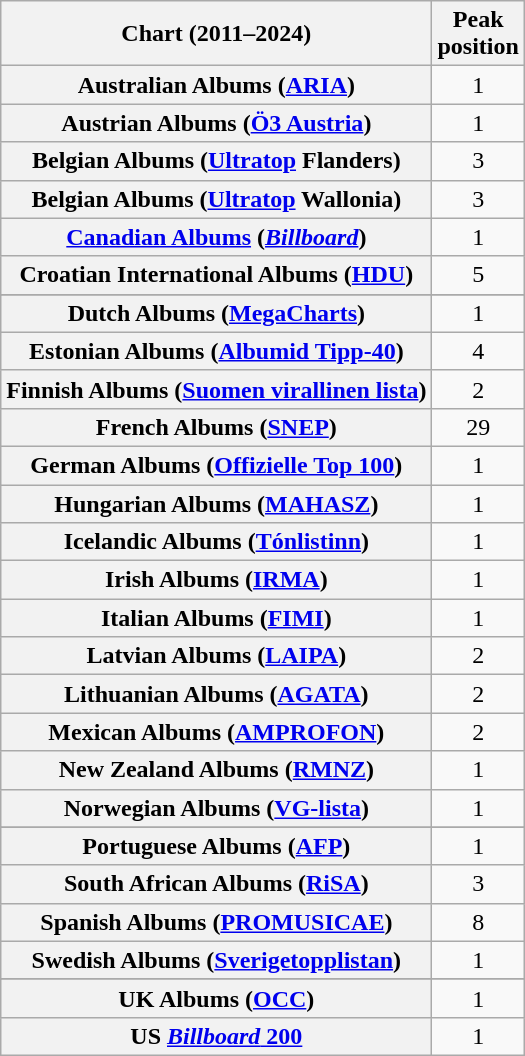<table class="wikitable sortable plainrowheaders" style="text-align:center">
<tr>
<th scope="col">Chart (2011–2024)</th>
<th scope="col">Peak<br>position</th>
</tr>
<tr>
<th scope="row">Australian Albums (<a href='#'>ARIA</a>)</th>
<td>1</td>
</tr>
<tr>
<th scope="row">Austrian Albums (<a href='#'>Ö3 Austria</a>)</th>
<td>1</td>
</tr>
<tr>
<th scope="row">Belgian Albums (<a href='#'>Ultratop</a> Flanders)</th>
<td>3</td>
</tr>
<tr>
<th scope="row">Belgian Albums (<a href='#'>Ultratop</a> Wallonia)</th>
<td>3</td>
</tr>
<tr>
<th scope="row"><a href='#'>Canadian Albums</a> (<a href='#'><em>Billboard</em></a>)</th>
<td>1</td>
</tr>
<tr>
<th scope="row">Croatian International Albums (<a href='#'>HDU</a>)</th>
<td>5</td>
</tr>
<tr>
</tr>
<tr>
</tr>
<tr>
<th scope="row">Dutch Albums (<a href='#'>MegaCharts</a>)</th>
<td>1</td>
</tr>
<tr>
<th scope="row">Estonian Albums (<a href='#'>Albumid Tipp-40</a>)</th>
<td>4</td>
</tr>
<tr>
<th scope="row">Finnish Albums (<a href='#'>Suomen virallinen lista</a>)</th>
<td>2</td>
</tr>
<tr>
<th scope="row">French Albums (<a href='#'>SNEP</a>)</th>
<td>29</td>
</tr>
<tr>
<th scope="row">German Albums (<a href='#'>Offizielle Top 100</a>)</th>
<td>1</td>
</tr>
<tr>
<th scope="row">Hungarian Albums (<a href='#'>MAHASZ</a>)</th>
<td>1</td>
</tr>
<tr>
<th scope="row">Icelandic Albums (<a href='#'>Tónlistinn</a>)</th>
<td>1</td>
</tr>
<tr>
<th scope="row">Irish Albums (<a href='#'>IRMA</a>)</th>
<td>1</td>
</tr>
<tr>
<th scope="row">Italian Albums (<a href='#'>FIMI</a>)</th>
<td>1</td>
</tr>
<tr>
<th scope="row">Latvian Albums (<a href='#'>LAIPA</a>)</th>
<td>2</td>
</tr>
<tr>
<th scope="row">Lithuanian Albums (<a href='#'>AGATA</a>)</th>
<td>2</td>
</tr>
<tr>
<th scope="row">Mexican Albums (<a href='#'>AMPROFON</a>)</th>
<td>2</td>
</tr>
<tr>
<th scope="row">New Zealand Albums (<a href='#'>RMNZ</a>)</th>
<td>1</td>
</tr>
<tr>
<th scope="row">Norwegian Albums (<a href='#'>VG-lista</a>)</th>
<td>1</td>
</tr>
<tr>
</tr>
<tr>
<th scope="row">Portuguese Albums (<a href='#'>AFP</a>)</th>
<td>1</td>
</tr>
<tr>
<th scope="row">South African Albums (<a href='#'>RiSA</a>)</th>
<td>3</td>
</tr>
<tr>
<th scope="row">Spanish Albums (<a href='#'>PROMUSICAE</a>)</th>
<td>8</td>
</tr>
<tr>
<th scope="row">Swedish Albums (<a href='#'>Sverigetopplistan</a>)</th>
<td>1</td>
</tr>
<tr>
</tr>
<tr>
<th scope="row">UK Albums (<a href='#'>OCC</a>)</th>
<td>1</td>
</tr>
<tr>
<th scope="row">US <a href='#'><em>Billboard</em> 200</a></th>
<td>1</td>
</tr>
</table>
